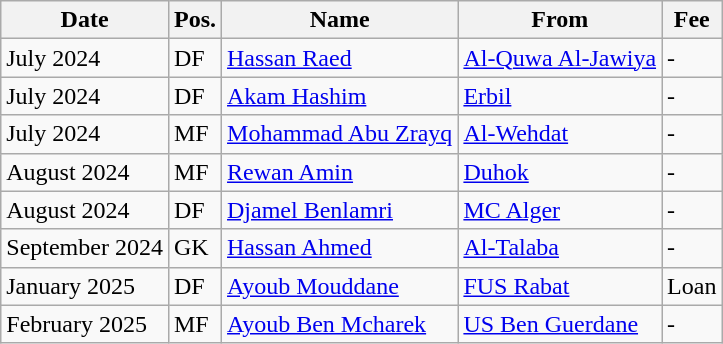<table class="wikitable">
<tr>
<th>Date</th>
<th>Pos.</th>
<th>Name</th>
<th>From</th>
<th>Fee</th>
</tr>
<tr>
<td>July 2024</td>
<td>DF</td>
<td> <a href='#'>Hassan Raed</a></td>
<td> <a href='#'>Al-Quwa Al-Jawiya</a></td>
<td>-</td>
</tr>
<tr>
<td>July 2024</td>
<td>DF</td>
<td> <a href='#'>Akam Hashim</a></td>
<td> <a href='#'>Erbil</a></td>
<td>-</td>
</tr>
<tr>
<td>July 2024</td>
<td>MF</td>
<td> <a href='#'>Mohammad Abu Zrayq</a></td>
<td> <a href='#'>Al-Wehdat</a></td>
<td>-</td>
</tr>
<tr>
<td>August 2024</td>
<td>MF</td>
<td> <a href='#'>Rewan Amin</a></td>
<td> <a href='#'>Duhok</a></td>
<td>-</td>
</tr>
<tr>
<td>August 2024</td>
<td>DF</td>
<td> <a href='#'>Djamel Benlamri</a></td>
<td> <a href='#'>MC Alger</a></td>
<td>-</td>
</tr>
<tr>
<td>September 2024</td>
<td>GK</td>
<td> <a href='#'>Hassan Ahmed</a></td>
<td> <a href='#'>Al-Talaba</a></td>
<td>-</td>
</tr>
<tr>
<td>January 2025</td>
<td>DF</td>
<td> <a href='#'>Ayoub Mouddane</a></td>
<td> <a href='#'>FUS Rabat</a></td>
<td>Loan</td>
</tr>
<tr>
<td>February 2025</td>
<td>MF</td>
<td> <a href='#'>Ayoub Ben Mcharek</a></td>
<td> <a href='#'>US Ben Guerdane</a></td>
<td>-</td>
</tr>
</table>
